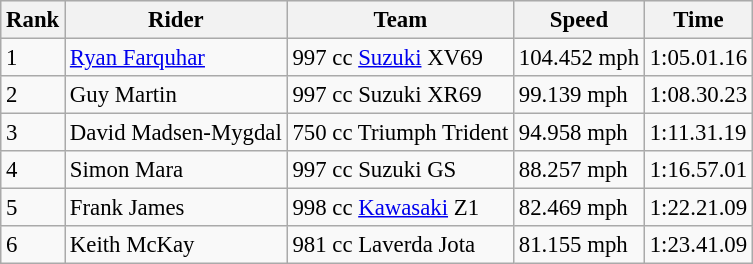<table class="wikitable" style="font-size: 95%;">
<tr style="background:#efefef;">
<th>Rank</th>
<th>Rider</th>
<th>Team</th>
<th>Speed</th>
<th>Time</th>
</tr>
<tr>
<td>1</td>
<td> <a href='#'>Ryan Farquhar</a></td>
<td>997 cc <a href='#'>Suzuki</a> XV69</td>
<td>104.452 mph</td>
<td>1:05.01.16</td>
</tr>
<tr>
<td>2</td>
<td>  Guy Martin</td>
<td>997 cc Suzuki XR69</td>
<td>99.139 mph</td>
<td>1:08.30.23</td>
</tr>
<tr>
<td>3</td>
<td>  David Madsen-Mygdal</td>
<td>750 cc Triumph Trident</td>
<td>94.958 mph</td>
<td>1:11.31.19</td>
</tr>
<tr>
<td>4</td>
<td>  Simon Mara</td>
<td>997 cc Suzuki GS</td>
<td>88.257 mph</td>
<td>1:16.57.01</td>
</tr>
<tr>
<td>5</td>
<td>  Frank James</td>
<td>998 cc <a href='#'>Kawasaki</a>	Z1</td>
<td>82.469 mph</td>
<td>1:22.21.09</td>
</tr>
<tr>
<td>6</td>
<td>  Keith McKay</td>
<td>981 cc Laverda Jota</td>
<td>81.155 mph</td>
<td>1:23.41.09</td>
</tr>
</table>
